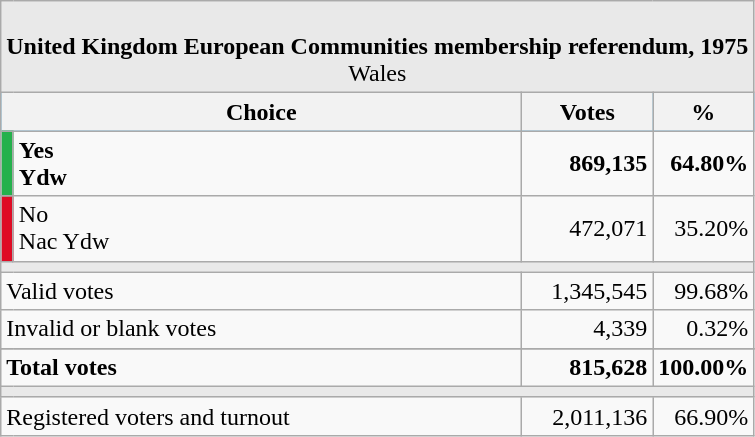<table class="wikitable" style="text-align:right; font-size:100%;">
<tr>
<td colspan="4" bgcolor="#E9E9E9" align="center"><br><strong>United Kingdom European Communities membership referendum, 1975</strong> <br>Wales</td>
</tr>
<tr bgcolor="#09a8ff" align="center">
<th align="left" colspan="2" width="250">Choice</th>
<th width="80">Votes</th>
<th width="50">%</th>
</tr>
<tr>
<td bgcolor="#24B14C"></td>
<td align="left"><strong>Yes</strong><br> <strong>Ydw</strong></td>
<td><strong>869,135</strong></td>
<td><strong>64.80%</strong></td>
</tr>
<tr>
<td width="1" bgcolor="#DF0A24"></td>
<td align="left">No<br>Nac Ydw</td>
<td>472,071</td>
<td>35.20%</td>
</tr>
<tr>
<td colspan="4" bgcolor="#E9E9E9"></td>
</tr>
<tr>
<td align="left" colspan="2">Valid votes</td>
<td>1,345,545</td>
<td>99.68%</td>
</tr>
<tr>
<td align="left" colspan="2">Invalid or blank votes</td>
<td>4,339</td>
<td>0.32%</td>
</tr>
<tr style="font-weight:bold;">
</tr>
<tr>
<td align="left" colspan="2"><strong>Total votes</strong></td>
<td><strong>815,628</strong></td>
<td><strong>100.00%</strong></td>
</tr>
<tr>
<td colspan="4" bgcolor="#E9E9E9"></td>
</tr>
<tr>
<td align="left" colspan="2">Registered voters and turnout</td>
<td>2,011,136</td>
<td>66.90%</td>
</tr>
</table>
